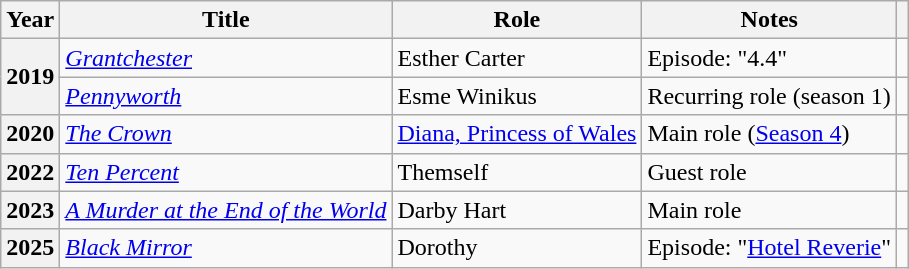<table class="wikitable plainrowheaders sortable" style="margin-right: 0;">
<tr>
<th scope="col">Year</th>
<th scope="col">Title</th>
<th scope="col">Role</th>
<th scope="col" class="unsortable">Notes</th>
<th scope="col" class="unsortable"></th>
</tr>
<tr>
<th rowspan="2" scope="row">2019</th>
<td><em><a href='#'>Grantchester</a></em></td>
<td>Esther Carter</td>
<td>Episode: "4.4"</td>
<td style="text-align: center;"></td>
</tr>
<tr>
<td><em><a href='#'>Pennyworth</a></em></td>
<td>Esme Winikus</td>
<td>Recurring role (season 1)</td>
<td style="text-align: center;"></td>
</tr>
<tr>
<th scope="row">2020</th>
<td data-sort-value="Crown, The"><em><a href='#'>The Crown</a></em></td>
<td><a href='#'>Diana, Princess of Wales</a></td>
<td>Main role (<a href='#'>Season 4</a>)</td>
<td style="text-align: center;"></td>
</tr>
<tr>
<th scope="row">2022</th>
<td><em><a href='#'>Ten Percent</a></em></td>
<td>Themself</td>
<td>Guest role</td>
<td style="text-align: center;"></td>
</tr>
<tr>
<th scope="row">2023</th>
<td><em><a href='#'>A Murder at the End of the World</a></em></td>
<td>Darby Hart</td>
<td>Main role</td>
<td style="text-align: center;"></td>
</tr>
<tr>
<th scope="row">2025</th>
<td><em><a href='#'>Black Mirror</a></em></td>
<td>Dorothy</td>
<td>Episode: "<a href='#'>Hotel Reverie</a>"</td>
<td style="text-align: center;"></td>
</tr>
</table>
